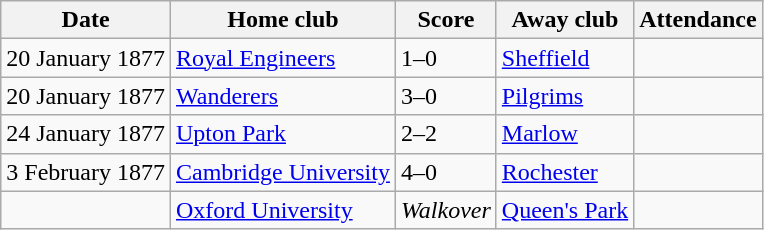<table class="wikitable">
<tr>
<th>Date</th>
<th>Home club</th>
<th>Score</th>
<th>Away club</th>
<th>Attendance</th>
</tr>
<tr>
<td>20 January 1877</td>
<td><a href='#'>Royal Engineers</a></td>
<td>1–0</td>
<td><a href='#'>Sheffield</a></td>
<td></td>
</tr>
<tr>
<td>20 January 1877</td>
<td><a href='#'>Wanderers</a></td>
<td>3–0</td>
<td><a href='#'>Pilgrims</a></td>
<td></td>
</tr>
<tr>
<td>24 January 1877</td>
<td><a href='#'>Upton Park</a></td>
<td>2–2</td>
<td><a href='#'>Marlow</a></td>
<td></td>
</tr>
<tr>
<td>3 February 1877</td>
<td><a href='#'>Cambridge University</a></td>
<td>4–0</td>
<td><a href='#'>Rochester</a></td>
<td></td>
</tr>
<tr>
<td></td>
<td><a href='#'>Oxford University</a></td>
<td><em>Walkover</em></td>
<td><a href='#'>Queen's Park</a></td>
<td></td>
</tr>
</table>
